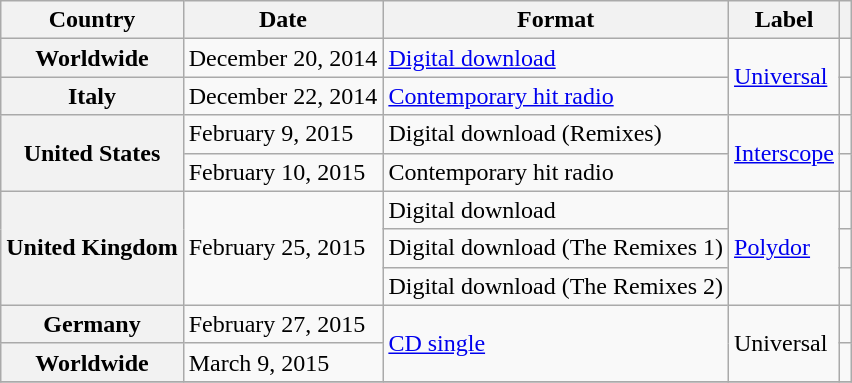<table class="wikitable plainrowheaders">
<tr>
<th scope="col">Country</th>
<th scope="col">Date</th>
<th scope="col">Format</th>
<th scope="col">Label</th>
<th scope="col"></th>
</tr>
<tr>
<th scope="row">Worldwide</th>
<td>December 20, 2014</td>
<td><a href='#'>Digital download</a></td>
<td rowspan="2"><a href='#'>Universal</a></td>
<td></td>
</tr>
<tr>
<th scope="row">Italy</th>
<td>December 22, 2014</td>
<td><a href='#'>Contemporary hit radio</a></td>
<td></td>
</tr>
<tr>
<th scope="row" rowspan="2">United States</th>
<td>February 9, 2015</td>
<td>Digital download (Remixes)</td>
<td rowspan="2"><a href='#'>Interscope</a></td>
<td></td>
</tr>
<tr>
<td>February 10, 2015</td>
<td>Contemporary hit radio</td>
<td></td>
</tr>
<tr>
<th scope="row" rowspan="3">United Kingdom</th>
<td rowspan="3">February 25, 2015</td>
<td>Digital download</td>
<td rowspan="3"><a href='#'>Polydor</a></td>
<td></td>
</tr>
<tr>
<td>Digital download (The Remixes 1)</td>
<td></td>
</tr>
<tr>
<td>Digital download (The Remixes 2)</td>
<td></td>
</tr>
<tr>
<th scope="row">Germany</th>
<td>February 27, 2015</td>
<td rowspan="2"><a href='#'>CD single</a></td>
<td rowspan="2">Universal</td>
<td></td>
</tr>
<tr>
<th scope="row">Worldwide</th>
<td>March 9, 2015</td>
<td></td>
</tr>
<tr>
</tr>
</table>
